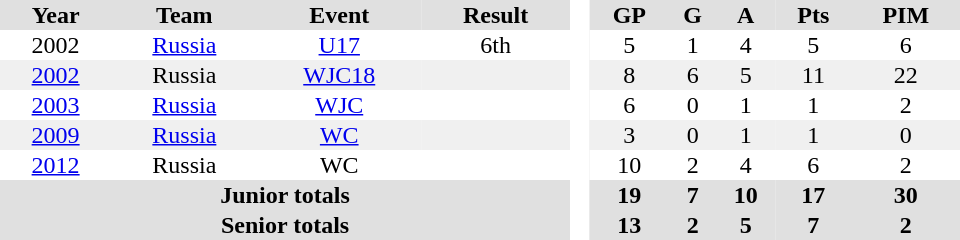<table border="0" cellpadding="1" cellspacing="0" style="text-align:center; width:40em">
<tr ALIGN="center" bgcolor="#e0e0e0">
<th>Year</th>
<th>Team</th>
<th>Event</th>
<th>Result</th>
<th rowspan="99" bgcolor="#ffffff"> </th>
<th>GP</th>
<th>G</th>
<th>A</th>
<th>Pts</th>
<th>PIM</th>
</tr>
<tr>
<td>2002</td>
<td><a href='#'>Russia</a></td>
<td><a href='#'>U17</a></td>
<td>6th</td>
<td>5</td>
<td>1</td>
<td>4</td>
<td>5</td>
<td>6</td>
</tr>
<tr bgcolor="#f0f0f0">
<td><a href='#'>2002</a></td>
<td>Russia</td>
<td><a href='#'>WJC18</a></td>
<td></td>
<td>8</td>
<td>6</td>
<td>5</td>
<td>11</td>
<td>22</td>
</tr>
<tr>
<td><a href='#'>2003</a></td>
<td><a href='#'>Russia</a></td>
<td><a href='#'>WJC</a></td>
<td></td>
<td>6</td>
<td>0</td>
<td>1</td>
<td>1</td>
<td>2</td>
</tr>
<tr bgcolor="#f0f0f0">
<td><a href='#'>2009</a></td>
<td><a href='#'>Russia</a></td>
<td><a href='#'>WC</a></td>
<td></td>
<td>3</td>
<td>0</td>
<td>1</td>
<td>1</td>
<td>0</td>
</tr>
<tr>
<td><a href='#'>2012</a></td>
<td>Russia</td>
<td>WC</td>
<td></td>
<td>10</td>
<td>2</td>
<td>4</td>
<td>6</td>
<td>2</td>
</tr>
<tr bgcolor="#e0e0e0">
<th colspan="4">Junior totals</th>
<th>19</th>
<th>7</th>
<th>10</th>
<th>17</th>
<th>30</th>
</tr>
<tr bgcolor="#e0e0e0">
<th colspan=4>Senior totals</th>
<th>13</th>
<th>2</th>
<th>5</th>
<th>7</th>
<th>2</th>
</tr>
</table>
